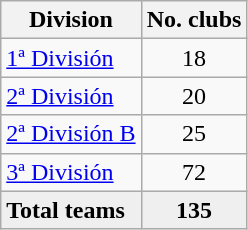<table class="wikitable">
<tr>
<th>Division</th>
<th>No. clubs</th>
</tr>
<tr>
<td><a href='#'>1ª División</a></td>
<td align=center>18</td>
</tr>
<tr>
<td><a href='#'>2ª División</a></td>
<td align=center>20</td>
</tr>
<tr>
<td><a href='#'>2ª División B</a></td>
<td align=center>25</td>
</tr>
<tr>
<td><a href='#'>3ª División</a></td>
<td align=center>72</td>
</tr>
<tr style="background:#efefef; font-weight:bold;">
<td>Total teams</td>
<td align=center>135</td>
</tr>
</table>
